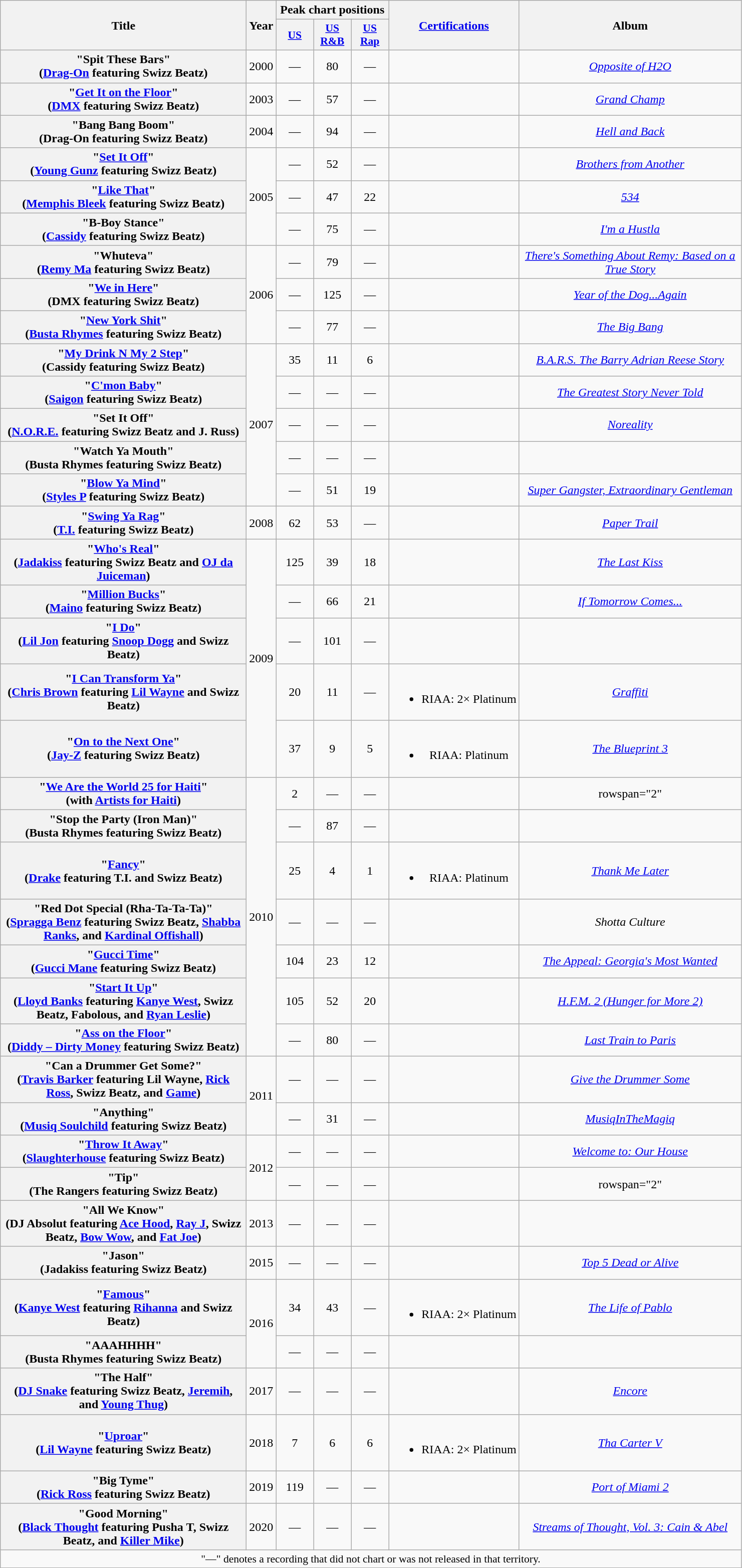<table class="wikitable plainrowheaders" style="text-align:center;" border="1">
<tr>
<th scope="col" rowspan="2" style="width:20em;">Title</th>
<th scope="col" rowspan="2" style="width:1em;">Year</th>
<th scope="col" colspan="3">Peak chart positions</th>
<th rowspan="2"><a href='#'>Certifications</a></th>
<th rowspan="2" scope="col" style="width:18em;">Album</th>
</tr>
<tr>
<th style="width:3em; font-size:90%"><a href='#'>US</a></th>
<th style="width:3em; font-size:90%"><a href='#'>US<br>R&B</a></th>
<th style="width:3em; font-size:90%"><a href='#'>US<br>Rap</a></th>
</tr>
<tr>
<th scope="row">"Spit These Bars"<br><span>(<a href='#'>Drag-On</a> featuring Swizz Beatz)</span></th>
<td>2000</td>
<td>—</td>
<td>80</td>
<td>—</td>
<td></td>
<td><em><a href='#'>Opposite of H2O</a></em></td>
</tr>
<tr>
<th scope="row">"<a href='#'>Get It on the Floor</a>"<br><span>(<a href='#'>DMX</a> featuring Swizz Beatz)</span></th>
<td>2003</td>
<td>—</td>
<td>57</td>
<td>—</td>
<td></td>
<td><em><a href='#'>Grand Champ</a></em></td>
</tr>
<tr>
<th scope="row">"Bang Bang Boom"<br><span>(Drag-On featuring Swizz Beatz)</span></th>
<td>2004</td>
<td>—</td>
<td>94</td>
<td>—</td>
<td></td>
<td><em><a href='#'>Hell and Back</a></em></td>
</tr>
<tr>
<th scope="row">"<a href='#'>Set It Off</a>"<br><span>(<a href='#'>Young Gunz</a> featuring Swizz Beatz)</span></th>
<td rowspan="3">2005</td>
<td>—</td>
<td>52</td>
<td>—</td>
<td></td>
<td><em><a href='#'>Brothers from Another</a></em></td>
</tr>
<tr>
<th scope="row">"<a href='#'>Like That</a>"<br><span>(<a href='#'>Memphis Bleek</a> featuring Swizz Beatz)</span></th>
<td>—</td>
<td>47</td>
<td>22</td>
<td></td>
<td><em><a href='#'>534</a></em></td>
</tr>
<tr>
<th scope="row">"B-Boy Stance"<br><span>(<a href='#'>Cassidy</a> featuring Swizz Beatz)</span></th>
<td>—</td>
<td>75</td>
<td>—</td>
<td></td>
<td><em><a href='#'>I'm a Hustla</a></em></td>
</tr>
<tr>
<th scope="row">"Whuteva"<br><span>(<a href='#'>Remy Ma</a> featuring Swizz Beatz)</span></th>
<td rowspan="3">2006</td>
<td>—</td>
<td>79</td>
<td>—</td>
<td></td>
<td><em><a href='#'>There's Something About Remy: Based on a True Story</a></em></td>
</tr>
<tr>
<th scope="row">"<a href='#'>We in Here</a>"<br><span>(DMX featuring Swizz Beatz)</span></th>
<td>—</td>
<td>125</td>
<td>—</td>
<td></td>
<td><em><a href='#'>Year of the Dog...Again</a></em></td>
</tr>
<tr>
<th scope="row">"<a href='#'>New York Shit</a>"<br><span>(<a href='#'>Busta Rhymes</a> featuring Swizz Beatz)</span></th>
<td>—</td>
<td>77</td>
<td>—</td>
<td></td>
<td><em><a href='#'>The Big Bang</a></em></td>
</tr>
<tr>
<th scope="row">"<a href='#'>My Drink N My 2 Step</a>"<br><span>(Cassidy featuring Swizz Beatz)</span></th>
<td rowspan="5">2007</td>
<td>35</td>
<td>11</td>
<td>6</td>
<td></td>
<td><em><a href='#'>B.A.R.S. The Barry Adrian Reese Story</a></em></td>
</tr>
<tr>
<th scope="row">"<a href='#'>C'mon Baby</a>"<br><span>(<a href='#'>Saigon</a> featuring Swizz Beatz)</span></th>
<td>—</td>
<td>—</td>
<td>—</td>
<td></td>
<td><em><a href='#'>The Greatest Story Never Told</a></em></td>
</tr>
<tr>
<th scope="row">"Set It Off"<br><span>(<a href='#'>N.O.R.E.</a> featuring Swizz Beatz and J. Russ)</span></th>
<td>—</td>
<td>—</td>
<td>—</td>
<td></td>
<td><em><a href='#'>Noreality</a></em></td>
</tr>
<tr>
<th scope="row">"Watch Ya Mouth"<br><span>(Busta Rhymes featuring Swizz Beatz)</span></th>
<td>—</td>
<td>—</td>
<td>—</td>
<td></td>
<td></td>
</tr>
<tr>
<th scope="row">"<a href='#'>Blow Ya Mind</a>"<br><span>(<a href='#'>Styles P</a> featuring Swizz Beatz)</span></th>
<td>—</td>
<td>51</td>
<td>19</td>
<td></td>
<td><em><a href='#'>Super Gangster, Extraordinary Gentleman</a></em></td>
</tr>
<tr>
<th scope="row">"<a href='#'>Swing Ya Rag</a>"<br><span>(<a href='#'>T.I.</a> featuring Swizz Beatz)</span></th>
<td rowspan="1">2008</td>
<td>62</td>
<td>53</td>
<td>—</td>
<td></td>
<td><em><a href='#'>Paper Trail</a></em></td>
</tr>
<tr>
<th scope="row">"<a href='#'>Who's Real</a>"<br><span>(<a href='#'>Jadakiss</a> featuring Swizz Beatz and <a href='#'>OJ da Juiceman</a>)</span></th>
<td rowspan="5">2009</td>
<td>125</td>
<td>39</td>
<td>18</td>
<td></td>
<td><em><a href='#'>The Last Kiss</a></em></td>
</tr>
<tr>
<th scope="row">"<a href='#'>Million Bucks</a>"<br><span>(<a href='#'>Maino</a> featuring Swizz Beatz)</span></th>
<td>—</td>
<td>66</td>
<td>21</td>
<td></td>
<td><em><a href='#'>If Tomorrow Comes...</a></em></td>
</tr>
<tr>
<th scope="row">"<a href='#'>I Do</a>"<br><span>(<a href='#'>Lil Jon</a> featuring <a href='#'>Snoop Dogg</a> and Swizz Beatz)</span></th>
<td>—</td>
<td>101</td>
<td>—</td>
<td></td>
<td></td>
</tr>
<tr>
<th scope="row">"<a href='#'>I Can Transform Ya</a>"<br><span>(<a href='#'>Chris Brown</a> featuring <a href='#'>Lil Wayne</a> and Swizz Beatz)</span></th>
<td>20</td>
<td>11</td>
<td>—</td>
<td><br><ul><li>RIAA: 2× Platinum</li></ul></td>
<td><em><a href='#'>Graffiti</a></em></td>
</tr>
<tr>
<th scope="row">"<a href='#'>On to the Next One</a>"<br><span>(<a href='#'>Jay-Z</a> featuring Swizz Beatz)</span></th>
<td>37</td>
<td>9</td>
<td>5</td>
<td><br><ul><li>RIAA: Platinum</li></ul></td>
<td><em><a href='#'>The Blueprint 3</a></em></td>
</tr>
<tr>
<th scope="row">"<a href='#'>We Are the World 25 for Haiti</a>"<br><span>(with <a href='#'>Artists for Haiti</a>)</span></th>
<td rowspan="7">2010</td>
<td>2</td>
<td>—</td>
<td>—</td>
<td></td>
<td>rowspan="2" </td>
</tr>
<tr>
<th scope="row">"Stop the Party (Iron Man)"<br><span>(Busta Rhymes featuring Swizz Beatz)</span></th>
<td>—</td>
<td>87</td>
<td>—</td>
<td></td>
</tr>
<tr>
<th scope="row">"<a href='#'>Fancy</a>"<br><span>(<a href='#'>Drake</a> featuring T.I. and Swizz Beatz)</span></th>
<td>25</td>
<td>4</td>
<td>1</td>
<td><br><ul><li>RIAA: Platinum</li></ul></td>
<td><em><a href='#'>Thank Me Later</a></em></td>
</tr>
<tr>
<th scope="row">"Red Dot Special (Rha-Ta-Ta-Ta)"<br><span>(<a href='#'>Spragga Benz</a> featuring Swizz Beatz, <a href='#'>Shabba Ranks</a>, and <a href='#'>Kardinal Offishall</a>)</span></th>
<td>—</td>
<td>—</td>
<td>—</td>
<td></td>
<td><em>Shotta Culture</em></td>
</tr>
<tr>
<th scope="row">"<a href='#'>Gucci Time</a>"<br><span>(<a href='#'>Gucci Mane</a> featuring Swizz Beatz)</span></th>
<td>104</td>
<td>23</td>
<td>12</td>
<td></td>
<td><em><a href='#'>The Appeal: Georgia's Most Wanted</a></em></td>
</tr>
<tr>
<th scope="row">"<a href='#'>Start It Up</a>"<br><span>(<a href='#'>Lloyd Banks</a> featuring <a href='#'>Kanye West</a>, Swizz Beatz, Fabolous, and <a href='#'>Ryan Leslie</a>)</span></th>
<td>105</td>
<td>52</td>
<td>20</td>
<td></td>
<td><em><a href='#'>H.F.M. 2 (Hunger for More 2)</a></em></td>
</tr>
<tr>
<th scope="row">"<a href='#'>Ass on the Floor</a>"<br><span>(<a href='#'>Diddy – Dirty Money</a> featuring Swizz Beatz)</span></th>
<td>—</td>
<td>80</td>
<td>—</td>
<td></td>
<td><em><a href='#'>Last Train to Paris</a></em></td>
</tr>
<tr>
<th scope="row">"Can a Drummer Get Some?"<br><span>(<a href='#'>Travis Barker</a> featuring Lil Wayne, <a href='#'>Rick Ross</a>, Swizz Beatz, and <a href='#'>Game</a>)</span></th>
<td rowspan="2">2011</td>
<td>—</td>
<td>—</td>
<td>—</td>
<td></td>
<td><em><a href='#'>Give the Drummer Some</a></em></td>
</tr>
<tr>
<th scope="row">"Anything"<br><span>(<a href='#'>Musiq Soulchild</a> featuring Swizz Beatz)</span></th>
<td>—</td>
<td>31</td>
<td>—</td>
<td></td>
<td><em><a href='#'>MusiqInTheMagiq</a></em></td>
</tr>
<tr>
<th scope="row">"<a href='#'>Throw It Away</a>"<br><span>(<a href='#'>Slaughterhouse</a> featuring Swizz Beatz)</span></th>
<td rowspan="2">2012</td>
<td>—</td>
<td>—</td>
<td>—</td>
<td></td>
<td><em><a href='#'>Welcome to: Our House</a></em></td>
</tr>
<tr>
<th scope="row">"Tip"<br><span>(The Rangers featuring Swizz Beatz)</span></th>
<td>—</td>
<td>—</td>
<td>—</td>
<td></td>
<td>rowspan="2" </td>
</tr>
<tr>
<th scope="row">"All We Know"<br><span>(DJ Absolut featuring <a href='#'>Ace Hood</a>, <a href='#'>Ray J</a>, Swizz Beatz, <a href='#'>Bow Wow</a>, and <a href='#'>Fat Joe</a>)</span></th>
<td>2013</td>
<td>—</td>
<td>—</td>
<td>—</td>
<td></td>
</tr>
<tr>
<th scope="row">"Jason"<br><span>(Jadakiss featuring Swizz Beatz)</span></th>
<td>2015</td>
<td>—</td>
<td>—</td>
<td>—</td>
<td></td>
<td><em><a href='#'>Top 5 Dead or Alive</a></em></td>
</tr>
<tr>
<th scope="row">"<a href='#'>Famous</a>"<br><span>(<a href='#'>Kanye West</a> featuring <a href='#'>Rihanna</a> and Swizz Beatz)</span></th>
<td rowspan="2">2016</td>
<td>34</td>
<td>43</td>
<td>—</td>
<td><br><ul><li>RIAA: 2× Platinum</li></ul></td>
<td><em><a href='#'>The Life of Pablo</a></em></td>
</tr>
<tr>
<th scope="row">"AAAHHHH"<br><span>(Busta Rhymes featuring Swizz Beatz)</span></th>
<td>—</td>
<td>—</td>
<td>—</td>
<td></td>
<td></td>
</tr>
<tr>
<th scope="row">"The Half"<br><span>(<a href='#'>DJ Snake</a> featuring Swizz Beatz, <a href='#'>Jeremih</a>, and <a href='#'>Young Thug</a>)</span></th>
<td>2017</td>
<td>—</td>
<td>—</td>
<td>—</td>
<td></td>
<td><em><a href='#'>Encore</a></em></td>
</tr>
<tr>
<th scope="row">"<a href='#'>Uproar</a>"<br><span>(<a href='#'>Lil Wayne</a> featuring Swizz Beatz)</span></th>
<td>2018</td>
<td>7</td>
<td>6</td>
<td>6</td>
<td><br><ul><li>RIAA: 2× Platinum</li></ul></td>
<td><em><a href='#'>Tha Carter V</a></em></td>
</tr>
<tr>
<th scope="row">"Big Tyme"<br><span>(<a href='#'>Rick Ross</a> featuring Swizz Beatz)</span></th>
<td>2019</td>
<td>119</td>
<td>—</td>
<td>—</td>
<td></td>
<td><em><a href='#'>Port of Miami 2</a></em></td>
</tr>
<tr>
<th scope="row">"Good Morning"<br><span>(<a href='#'>Black Thought</a> featuring Pusha T, Swizz Beatz, and <a href='#'>Killer Mike</a>)</span></th>
<td>2020</td>
<td>—</td>
<td>—</td>
<td>—</td>
<td></td>
<td><em><a href='#'>Streams of Thought, Vol. 3: Cain & Abel</a></em></td>
</tr>
<tr>
<td colspan="7" style="font-size:90%">"—" denotes a recording that did not chart or was not released in that territory.</td>
</tr>
</table>
